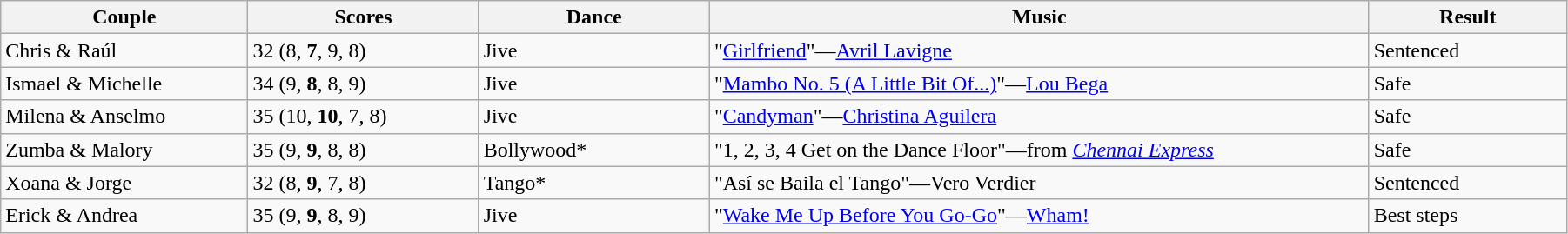<table class="wikitable sortable" style="width:95%; white-space:nowrap">
<tr>
<th style="width:15%;">Couple</th>
<th style="width:14%;">Scores</th>
<th style="width:14%;">Dance</th>
<th style="width:40%;">Music</th>
<th style="width:12%;">Result</th>
</tr>
<tr>
<td>Chris & Raúl</td>
<td>32 (8, <strong>7</strong>, 9, 8)</td>
<td>Jive</td>
<td>"<a href='#'>Girlfriend</a>"—<a href='#'>Avril Lavigne</a></td>
<td>Sentenced</td>
</tr>
<tr>
<td>Ismael & Michelle</td>
<td>34 (9, <strong>8</strong>, 8, 9)</td>
<td>Jive</td>
<td>"<a href='#'>Mambo No. 5 (A Little Bit Of...)</a>"—<a href='#'>Lou Bega</a></td>
<td>Safe</td>
</tr>
<tr>
<td>Milena & Anselmo</td>
<td>35 (10, <strong>10</strong>, 7, 8)</td>
<td>Jive</td>
<td>"<a href='#'>Candyman</a>"—<a href='#'>Christina Aguilera</a></td>
<td>Safe</td>
</tr>
<tr>
<td>Zumba & Malory</td>
<td>35 (9, <strong>9</strong>, 8, 8)</td>
<td>Bollywood*</td>
<td>"1, 2, 3, 4 Get on the Dance Floor"—from <em><a href='#'>Chennai Express</a></em></td>
<td>Safe</td>
</tr>
<tr>
<td>Xoana & Jorge</td>
<td>32 (8, <strong>9</strong>, 7, 8)</td>
<td>Tango*</td>
<td>"Así se Baila el Tango"—Vero Verdier</td>
<td>Sentenced</td>
</tr>
<tr>
<td>Erick & Andrea</td>
<td>35 (9, <strong>9</strong>, 8, 9)</td>
<td>Jive</td>
<td>"<a href='#'>Wake Me Up Before You Go-Go</a>"—<a href='#'>Wham!</a></td>
<td>Best steps</td>
</tr>
</table>
